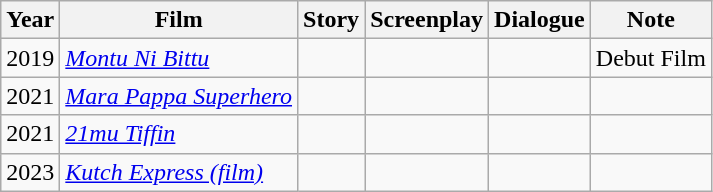<table class="wikitable">
<tr>
<th>Year</th>
<th>Film</th>
<th>Story</th>
<th>Screenplay</th>
<th>Dialogue</th>
<th>Note</th>
</tr>
<tr>
<td style="text-align:center;">2019</td>
<td><em><a href='#'>Montu Ni Bittu</a></em></td>
<td></td>
<td></td>
<td></td>
<td>Debut Film</td>
</tr>
<tr>
<td style="text-align:center;">2021</td>
<td><em><a href='#'>Mara Pappa Superhero</a></em></td>
<td></td>
<td></td>
<td></td>
<td></td>
</tr>
<tr>
<td style="text-align:center;">2021</td>
<td><em><a href='#'>21mu Tiffin</a></em></td>
<td></td>
<td></td>
<td></td>
</tr>
<tr>
<td style="text-align:center;">2023</td>
<td><em><a href='#'>Kutch Express (film)</a></em></td>
<td></td>
<td></td>
<td></td>
<td></td>
</tr>
</table>
